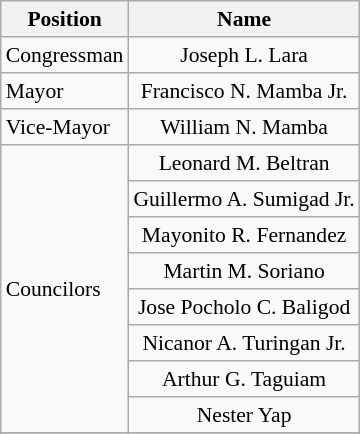<table class="wikitable" style="line-height:1.20em; font-size:90%;">
<tr>
<th>Position</th>
<th>Name</th>
</tr>
<tr>
<td>Congressman</td>
<td style="text-align:center;">Joseph L. Lara</td>
</tr>
<tr>
<td>Mayor</td>
<td style="text-align:center;">Francisco N. Mamba Jr.</td>
</tr>
<tr>
<td>Vice-Mayor</td>
<td style="text-align:center;">William N. Mamba</td>
</tr>
<tr>
<td rowspan=8>Councilors</td>
<td style="text-align:center;">Leonard M. Beltran</td>
</tr>
<tr>
<td style="text-align:center;">Guillermo A. Sumigad Jr.</td>
</tr>
<tr>
<td style="text-align:center;">Mayonito R. Fernandez</td>
</tr>
<tr>
<td style="text-align:center;">Martin M. Soriano</td>
</tr>
<tr>
<td style="text-align:center;">Jose Pocholo C. Baligod</td>
</tr>
<tr>
<td style="text-align:center;">Nicanor A. Turingan Jr.</td>
</tr>
<tr>
<td style="text-align:center;">Arthur G. Taguiam</td>
</tr>
<tr>
<td style="text-align:center;">Nester Yap</td>
</tr>
<tr>
</tr>
</table>
